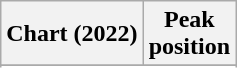<table class="wikitable sortable plainrowheaders" style="text-align:center">
<tr>
<th scope="col">Chart (2022)</th>
<th scope="col">Peak<br>position</th>
</tr>
<tr>
</tr>
<tr>
</tr>
</table>
